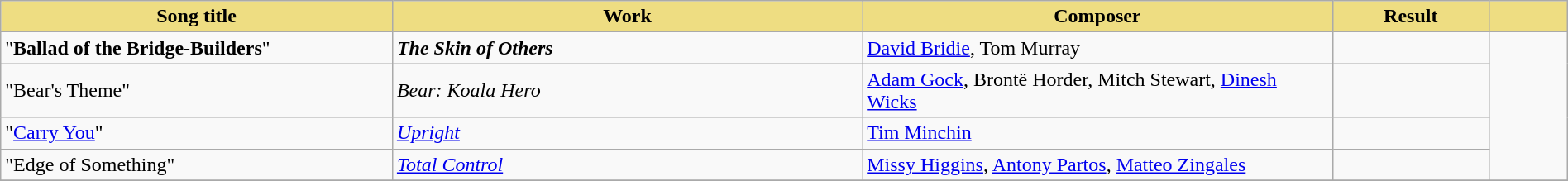<table class="wikitable" width=100%>
<tr>
<th style="width:25%;background:#EEDD82;">Song title</th>
<th style="width:30%;background:#EEDD82;">Work</th>
<th style="width:30%;background:#EEDD82;">Composer</th>
<th style="width:10%;background:#EEDD82;">Result</th>
<th style="width:5%;background:#EEDD82;"></th>
</tr>
<tr>
<td>"<strong>Ballad of the Bridge-Builders</strong>"</td>
<td><strong><em>The Skin of Others</em></strong></td>
<td><a href='#'>David Bridie</a>, Tom Murray</td>
<td></td>
<td rowspan="4"><br></td>
</tr>
<tr>
<td>"Bear's Theme"</td>
<td><em>Bear: Koala Hero</em></td>
<td><a href='#'>Adam Gock</a>, Brontë Horder, Mitch Stewart, <a href='#'>Dinesh Wicks</a></td>
<td></td>
</tr>
<tr>
<td>"<a href='#'>Carry You</a>"</td>
<td><em><a href='#'>Upright</a></em></td>
<td><a href='#'>Tim Minchin</a></td>
<td></td>
</tr>
<tr>
<td>"Edge of Something"</td>
<td><em><a href='#'>Total Control</a></em></td>
<td><a href='#'>Missy Higgins</a>, <a href='#'>Antony Partos</a>, <a href='#'>Matteo Zingales</a></td>
<td></td>
</tr>
<tr>
</tr>
</table>
